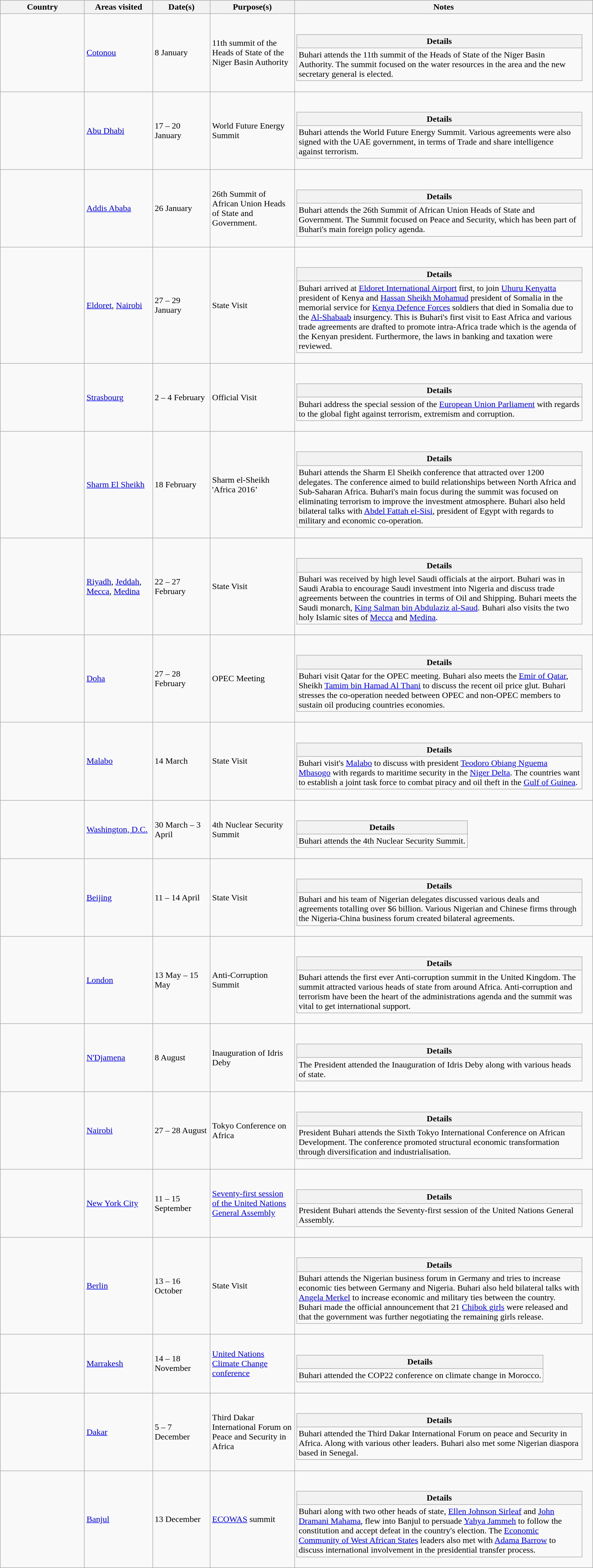<table class="wikitable outercollapse sortable" style="margin: 1em auto 1em auto">
<tr>
<th width=150>Country</th>
<th width=120>Areas visited</th>
<th width=100>Date(s)</th>
<th width=150>Purpose(s)</th>
<th width=550>Notes</th>
</tr>
<tr>
<td></td>
<td><a href='#'>Cotonou</a></td>
<td>8 January</td>
<td>11th summit of the Heads of State of the Niger Basin Authority</td>
<td><br><table class="wikitable collapsible innercollapse">
<tr>
<th>Details</th>
</tr>
<tr>
<td>Buhari attends the 11th summit of the Heads of State of the Niger Basin Authority. The summit focused on the water resources in the area and the new secretary general is elected.</td>
</tr>
</table>
</td>
</tr>
<tr>
<td></td>
<td><a href='#'>Abu Dhabi</a></td>
<td>17 – 20 January</td>
<td>World Future Energy Summit</td>
<td><br><table class="wikitable collapsible innercollapse">
<tr>
<th>Details</th>
</tr>
<tr>
<td>Buhari attends the World Future Energy Summit. Various agreements were also signed with the UAE government, in terms of Trade and share intelligence against terrorism.</td>
</tr>
</table>
</td>
</tr>
<tr>
<td></td>
<td><a href='#'>Addis Ababa</a></td>
<td>26 January</td>
<td>26th Summit of African Union Heads of State and Government.</td>
<td><br><table class="wikitable collapsible innercollapse">
<tr>
<th>Details</th>
</tr>
<tr>
<td>Buhari attends the 26th Summit of African Union Heads of State and Government. The Summit focused on Peace and Security, which has been part of Buhari's main foreign policy agenda.</td>
</tr>
</table>
</td>
</tr>
<tr>
<td></td>
<td><a href='#'>Eldoret</a>, <a href='#'>Nairobi</a></td>
<td>27 – 29 January</td>
<td>State Visit</td>
<td><br><table class="wikitable collapsible innercollapse">
<tr>
<th>Details</th>
</tr>
<tr>
<td>Buhari arrived at <a href='#'>Eldoret International Airport</a> first, to join <a href='#'>Uhuru Kenyatta</a> president of Kenya and <a href='#'>Hassan Sheikh Mohamud</a> president of Somalia in the memorial service for <a href='#'>Kenya Defence Forces</a> soldiers that died in Somalia due to the <a href='#'>Al-Shabaab</a> insurgency. This is Buhari's first visit to East Africa and various trade agreements are drafted to promote intra-Africa trade which is the agenda of the Kenyan president. Furthermore, the laws in banking and taxation were reviewed.</td>
</tr>
</table>
</td>
</tr>
<tr>
<td></td>
<td><a href='#'>Strasbourg</a></td>
<td>2 – 4 February</td>
<td>Official Visit</td>
<td><br><table class="wikitable collapsible innercollapse">
<tr>
<th>Details</th>
</tr>
<tr>
<td>Buhari address the special session of the <a href='#'>European Union Parliament</a> with regards to the global fight against terrorism, extremism and corruption.</td>
</tr>
</table>
</td>
</tr>
<tr>
<td></td>
<td><a href='#'>Sharm El Sheikh</a></td>
<td>18 February</td>
<td>Sharm el-Sheikh 'Africa 2016’</td>
<td><br><table class="wikitable collapsible innercollapse">
<tr>
<th>Details</th>
</tr>
<tr>
<td>Buhari attends the Sharm El Sheikh conference that attracted over 1200 delegates. The conference aimed to build relationships between North Africa and Sub-Saharan Africa. Buhari's main focus during the summit was focused on eliminating terrorism to improve the investment atmosphere. Buhari also held bilateral talks with <a href='#'>Abdel Fattah el-Sisi</a>, president of Egypt with regards to military and economic co-operation.</td>
</tr>
</table>
</td>
</tr>
<tr>
<td></td>
<td><a href='#'>Riyadh</a>, <a href='#'>Jeddah</a>, <a href='#'>Mecca</a>, <a href='#'>Medina</a></td>
<td>22 – 27 February</td>
<td>State Visit</td>
<td><br><table class="wikitable collapsible innercollapse">
<tr>
<th>Details</th>
</tr>
<tr>
<td>Buhari was received by high level Saudi officials at the airport. Buhari was in Saudi Arabia to encourage Saudi investment into Nigeria and discuss trade agreements between the countries in terms of Oil and Shipping. Buhari meets the Saudi monarch, <a href='#'>King Salman bin Abdulaziz al-Saud</a>. Buhari also visits the two holy Islamic sites of <a href='#'>Mecca</a> and <a href='#'>Medina</a>.</td>
</tr>
</table>
</td>
</tr>
<tr>
<td></td>
<td><a href='#'>Doha</a></td>
<td>27 – 28 February</td>
<td>OPEC Meeting</td>
<td><br><table class="wikitable collapsible innercollapse">
<tr>
<th>Details</th>
</tr>
<tr>
<td>Buhari visit Qatar for the OPEC meeting. Buhari also meets the <a href='#'>Emir of Qatar</a>, Sheikh <a href='#'>Tamim bin Hamad Al Thani</a> to discuss the recent oil price glut. Buhari stresses the co-operation needed between OPEC and non-OPEC members to sustain oil producing countries economies.</td>
</tr>
</table>
</td>
</tr>
<tr>
<td></td>
<td><a href='#'>Malabo</a></td>
<td>14 March</td>
<td>State Visit</td>
<td><br><table class="wikitable collapsible innercollapse">
<tr>
<th>Details</th>
</tr>
<tr>
<td>Buhari visit's <a href='#'>Malabo</a> to discuss with president <a href='#'>Teodoro Obiang Nguema Mbasogo</a> with regards to maritime security in the <a href='#'>Niger Delta</a>. The countries want to establish a joint task force to combat piracy and oil theft in the <a href='#'>Gulf of Guinea</a>.</td>
</tr>
</table>
</td>
</tr>
<tr>
<td></td>
<td><a href='#'>Washington, D.C.</a></td>
<td>30 March – 3 April</td>
<td>4th Nuclear Security Summit</td>
<td><br><table class="wikitable collapsible innercollapse">
<tr>
<th>Details</th>
</tr>
<tr>
<td>Buhari attends the 4th Nuclear Security Summit.</td>
</tr>
</table>
</td>
</tr>
<tr>
<td></td>
<td><a href='#'>Beijing</a></td>
<td>11 – 14 April</td>
<td>State Visit</td>
<td><br><table class="wikitable collapsible innercollapse">
<tr>
<th>Details</th>
</tr>
<tr>
<td>Buhari and his team of Nigerian delegates discussed various deals and agreements totalling over $6 billion. Various Nigerian and Chinese firms through the Nigeria-China business forum created bilateral agreements.</td>
</tr>
</table>
</td>
</tr>
<tr>
<td></td>
<td><a href='#'>London</a></td>
<td>13 May – 15 May</td>
<td>Anti-Corruption Summit</td>
<td><br><table class="wikitable collapsible innercollapse">
<tr>
<th>Details</th>
</tr>
<tr>
<td>Buhari attends the first ever Anti-corruption summit in the United Kingdom. The summit attracted various heads of state from around Africa. Anti-corruption and terrorism have been the heart of the administrations agenda and the summit was vital to get international support.</td>
</tr>
</table>
</td>
</tr>
<tr>
<td></td>
<td><a href='#'>N'Djamena</a></td>
<td>8 August</td>
<td>Inauguration of Idris Deby</td>
<td><br><table class="wikitable collapsible innercollapse">
<tr>
<th>Details</th>
</tr>
<tr>
<td>The President attended the Inauguration of Idris Deby along with various heads of state.</td>
</tr>
</table>
</td>
</tr>
<tr>
<td></td>
<td><a href='#'>Nairobi</a></td>
<td>27 – 28 August</td>
<td>Tokyo Conference on Africa</td>
<td><br><table class="wikitable collapsible innercollapse">
<tr>
<th>Details</th>
</tr>
<tr>
<td>President Buhari attends the Sixth Tokyo International Conference on African Development. The conference promoted structural economic transformation through diversification and industrialisation.</td>
</tr>
</table>
</td>
</tr>
<tr>
<td></td>
<td><a href='#'>New York City</a></td>
<td>11 – 15 September</td>
<td><a href='#'>Seventy-first session of the United Nations General Assembly</a></td>
<td><br><table class="wikitable collapsible innercollapse">
<tr>
<th>Details</th>
</tr>
<tr>
<td>President Buhari attends the Seventy-first session of the United Nations General Assembly.</td>
</tr>
</table>
</td>
</tr>
<tr>
<td></td>
<td><a href='#'>Berlin</a></td>
<td>13 – 16 October</td>
<td>State Visit</td>
<td><br><table class="wikitable collapsible innercollapse">
<tr>
<th>Details</th>
</tr>
<tr>
<td>Buhari attends the Nigerian business forum in Germany and tries to increase economic ties between Germany and Nigeria. Buhari also held bilateral talks with <a href='#'>Angela Merkel</a> to increase economic and military ties between the country. Buhari made the official announcement that 21 <a href='#'>Chibok girls</a> were released and that the government was further negotiating the remaining girls release.</td>
</tr>
</table>
</td>
</tr>
<tr>
<td></td>
<td><a href='#'>Marrakesh</a></td>
<td>14 – 18 November</td>
<td><a href='#'>United Nations Climate Change conference</a></td>
<td><br><table class="wikitable collapsible innercollapse">
<tr>
<th>Details</th>
</tr>
<tr>
<td>Buhari attended the COP22 conference on climate change in Morocco.</td>
</tr>
</table>
</td>
</tr>
<tr>
<td></td>
<td><a href='#'>Dakar</a></td>
<td>5 – 7 December</td>
<td>Third Dakar International Forum on Peace and Security in Africa</td>
<td><br><table class="wikitable collapsible innercollapse">
<tr>
<th>Details</th>
</tr>
<tr>
<td>Buhari attended the Third Dakar International Forum on peace and Security in Africa. Along with various other leaders. Buhari also met some Nigerian diaspora based in Senegal.</td>
</tr>
</table>
</td>
</tr>
<tr>
<td></td>
<td><a href='#'>Banjul</a></td>
<td>13 December</td>
<td><a href='#'>ECOWAS</a> summit</td>
<td><br><table class="wikitable collapsible innercollapse">
<tr>
<th>Details</th>
</tr>
<tr>
<td>Buhari along with two other heads of state, <a href='#'>Ellen Johnson Sirleaf</a> and <a href='#'>John Dramani Mahama</a>, flew into Banjul to persuade <a href='#'>Yahya Jammeh</a> to follow the constitution and accept defeat in the country's election. The <a href='#'>Economic Community of West African States</a> leaders also met with <a href='#'>Adama Barrow</a> to discuss international involvement in the presidential transfer process.</td>
</tr>
</table>
</td>
</tr>
</table>
